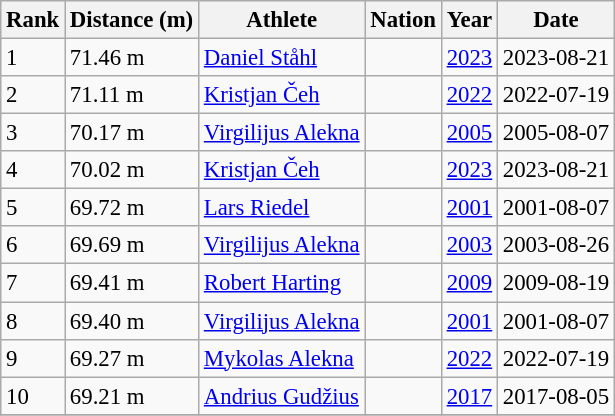<table class=wikitable style="font-size:95%">
<tr>
<th>Rank</th>
<th>Distance (m)</th>
<th>Athlete</th>
<th>Nation</th>
<th>Year</th>
<th>Date</th>
</tr>
<tr>
<td>1</td>
<td>71.46 m</td>
<td><a href='#'>Daniel Ståhl</a></td>
<td></td>
<td><a href='#'>2023</a></td>
<td>2023-08-21</td>
</tr>
<tr>
<td>2</td>
<td>71.11 m</td>
<td><a href='#'>Kristjan Čeh</a></td>
<td></td>
<td><a href='#'>2022</a></td>
<td>2022-07-19</td>
</tr>
<tr>
<td>3</td>
<td>70.17 m</td>
<td><a href='#'>Virgilijus Alekna</a></td>
<td></td>
<td><a href='#'>2005</a></td>
<td>2005-08-07</td>
</tr>
<tr>
<td>4</td>
<td>70.02 m</td>
<td><a href='#'>Kristjan Čeh</a></td>
<td></td>
<td><a href='#'>2023</a></td>
<td>2023-08-21</td>
</tr>
<tr>
<td>5</td>
<td>69.72 m</td>
<td><a href='#'>Lars Riedel</a></td>
<td></td>
<td><a href='#'>2001</a></td>
<td>2001-08-07</td>
</tr>
<tr>
<td>6</td>
<td>69.69 m</td>
<td><a href='#'>Virgilijus Alekna</a></td>
<td></td>
<td><a href='#'>2003</a></td>
<td>2003-08-26</td>
</tr>
<tr>
<td>7</td>
<td>69.41 m</td>
<td><a href='#'>Robert Harting</a></td>
<td></td>
<td><a href='#'>2009</a></td>
<td>2009-08-19</td>
</tr>
<tr>
<td>8</td>
<td>69.40 m</td>
<td><a href='#'>Virgilijus Alekna</a></td>
<td></td>
<td><a href='#'>2001</a></td>
<td>2001-08-07</td>
</tr>
<tr>
<td>9</td>
<td>69.27 m</td>
<td><a href='#'>Mykolas Alekna</a></td>
<td></td>
<td><a href='#'>2022</a></td>
<td>2022-07-19</td>
</tr>
<tr>
<td>10</td>
<td>69.21 m</td>
<td><a href='#'>Andrius Gudžius</a></td>
<td></td>
<td><a href='#'>2017</a></td>
<td>2017-08-05</td>
</tr>
<tr>
</tr>
</table>
